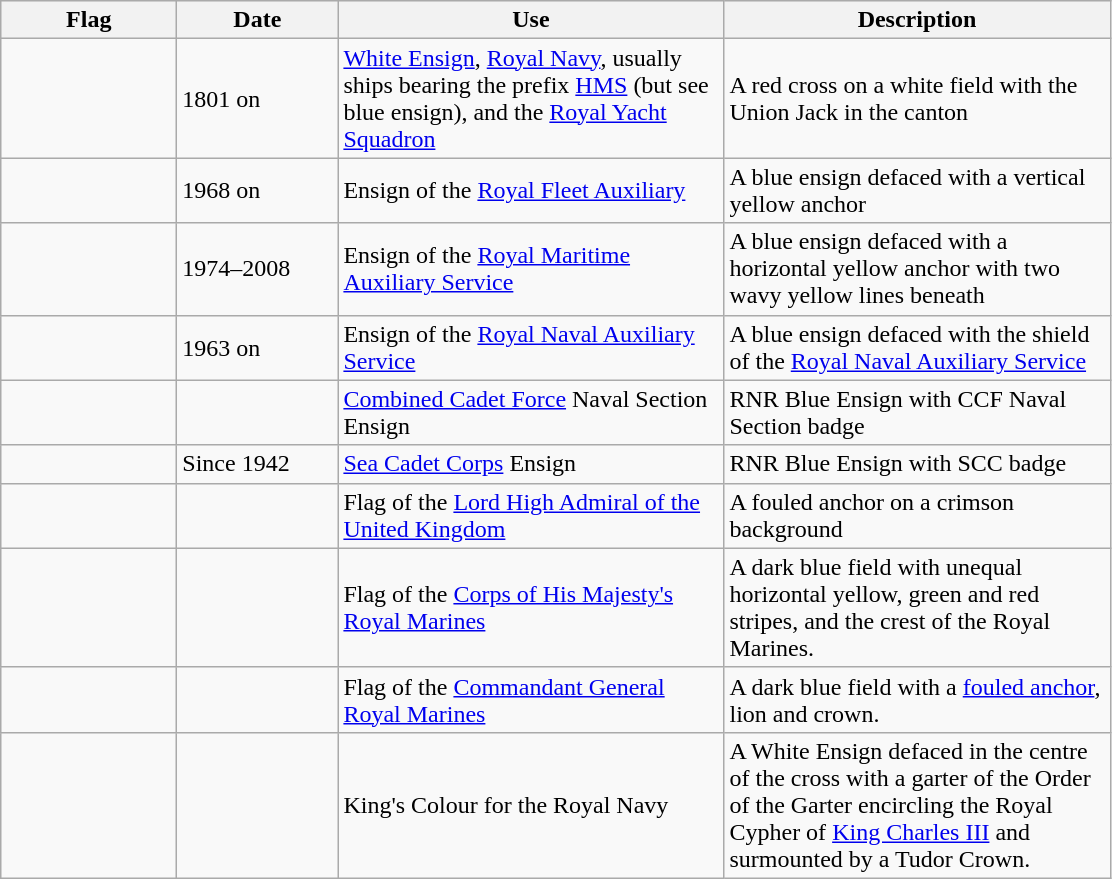<table class="wikitable">
<tr style="background:#efefef;">
<th style="width:110px;">Flag</th>
<th style="width:100px;">Date</th>
<th style="width:250px;">Use</th>
<th style="width:250px;">Description</th>
</tr>
<tr>
<td></td>
<td>1801 on</td>
<td><a href='#'>White Ensign</a>, <a href='#'>Royal Navy</a>, usually ships bearing the prefix <a href='#'>HMS</a> (but see blue ensign), and the <a href='#'>Royal Yacht Squadron</a></td>
<td>A red cross on a white field with the Union Jack in the canton</td>
</tr>
<tr>
<td></td>
<td>1968 on</td>
<td>Ensign of the <a href='#'>Royal Fleet Auxiliary</a></td>
<td>A blue ensign defaced with a vertical yellow anchor</td>
</tr>
<tr>
<td></td>
<td>1974–2008</td>
<td>Ensign of the <a href='#'>Royal Maritime Auxiliary Service</a></td>
<td>A blue ensign defaced with a horizontal yellow anchor with two wavy yellow lines beneath</td>
</tr>
<tr>
<td></td>
<td>1963 on</td>
<td>Ensign of the <a href='#'>Royal Naval Auxiliary Service</a></td>
<td>A blue ensign defaced with the shield of the <a href='#'>Royal Naval Auxiliary Service</a></td>
</tr>
<tr>
<td></td>
<td></td>
<td><a href='#'>Combined Cadet Force</a> Naval Section Ensign</td>
<td>RNR Blue Ensign with CCF Naval Section badge</td>
</tr>
<tr>
<td></td>
<td>Since 1942</td>
<td><a href='#'>Sea Cadet Corps</a> Ensign</td>
<td>RNR Blue Ensign with SCC badge</td>
</tr>
<tr>
<td></td>
<td></td>
<td>Flag of the <a href='#'>Lord High Admiral of the United Kingdom</a></td>
<td>A fouled anchor on a crimson background</td>
</tr>
<tr>
<td></td>
<td></td>
<td>Flag of the <a href='#'>Corps of His Majesty's Royal Marines</a></td>
<td>A dark blue field with unequal horizontal yellow, green and red stripes, and the crest of the Royal Marines.</td>
</tr>
<tr>
<td></td>
<td></td>
<td>Flag of the <a href='#'>Commandant General Royal Marines</a></td>
<td>A dark blue field with a <a href='#'>fouled anchor</a>, lion and crown.</td>
</tr>
<tr>
<td></td>
<td></td>
<td>King's Colour for the Royal Navy</td>
<td>A White Ensign defaced in the centre of the cross with a garter of the Order of the Garter encircling the Royal Cypher of <a href='#'>King Charles III</a> and surmounted by a Tudor Crown.</td>
</tr>
</table>
